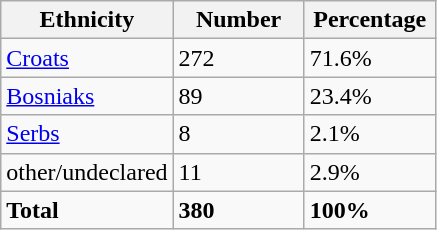<table class="wikitable">
<tr>
<th width="100px">Ethnicity</th>
<th width="80px">Number</th>
<th width="80px">Percentage</th>
</tr>
<tr>
<td><a href='#'>Croats</a></td>
<td>272</td>
<td>71.6%</td>
</tr>
<tr>
<td><a href='#'>Bosniaks</a></td>
<td>89</td>
<td>23.4%</td>
</tr>
<tr>
<td><a href='#'>Serbs</a></td>
<td>8</td>
<td>2.1%</td>
</tr>
<tr>
<td>other/undeclared</td>
<td>11</td>
<td>2.9%</td>
</tr>
<tr>
<td><strong>Total</strong></td>
<td><strong>380</strong></td>
<td><strong>100%</strong></td>
</tr>
</table>
